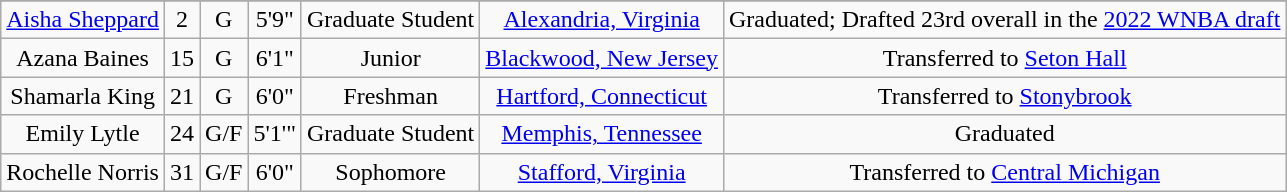<table class="wikitable sortable" border="1" style="text-align: center;">
<tr align=center>
</tr>
<tr>
<td><a href='#'>Aisha Sheppard</a></td>
<td>2</td>
<td>G</td>
<td>5'9"</td>
<td>Graduate Student</td>
<td><a href='#'>Alexandria, Virginia</a></td>
<td>Graduated; Drafted 23rd overall in the <a href='#'>2022 WNBA draft</a></td>
</tr>
<tr>
<td>Azana Baines</td>
<td>15</td>
<td>G</td>
<td>6'1"</td>
<td>Junior</td>
<td><a href='#'>Blackwood, New Jersey</a></td>
<td>Transferred to <a href='#'>Seton Hall</a></td>
</tr>
<tr>
<td>Shamarla King</td>
<td>21</td>
<td>G</td>
<td>6'0"</td>
<td> Freshman</td>
<td><a href='#'>Hartford, Connecticut</a></td>
<td>Transferred to <a href='#'>Stonybrook</a></td>
</tr>
<tr>
<td>Emily Lytle</td>
<td>24</td>
<td>G/F</td>
<td>5'1'"</td>
<td>Graduate Student</td>
<td><a href='#'>Memphis, Tennessee</a></td>
<td>Graduated</td>
</tr>
<tr>
<td>Rochelle Norris</td>
<td>31</td>
<td>G/F</td>
<td>6'0"</td>
<td> Sophomore</td>
<td><a href='#'>Stafford, Virginia</a></td>
<td>Transferred to <a href='#'>Central Michigan</a></td>
</tr>
</table>
